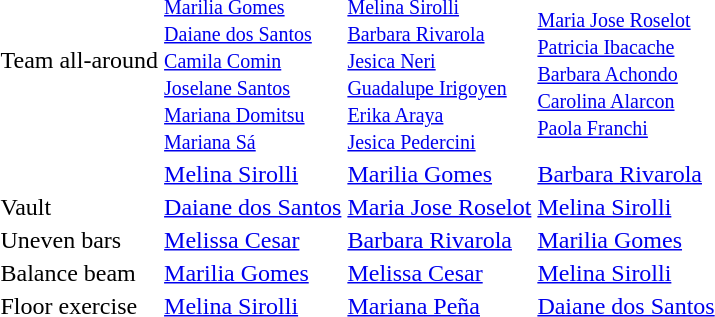<table>
<tr>
<td>Team all-around <br></td>
<td><br><small><a href='#'>Marilia Gomes</a> <br> <a href='#'>Daiane dos Santos</a> <br> <a href='#'>Camila Comin</a> <br> <a href='#'>Joselane Santos</a> <br> <a href='#'>Mariana Domitsu</a> <br> <a href='#'>Mariana Sá</a> </small></td>
<td><br><small><a href='#'>Melina Sirolli</a> <br> <a href='#'>Barbara Rivarola</a> <br> <a href='#'>Jesica Neri</a> <br> <a href='#'>Guadalupe Irigoyen</a> <br> <a href='#'>Erika Araya</a> <br> <a href='#'>Jesica Pedercini</a> </small></td>
<td><br><small><a href='#'>Maria Jose Roselot</a> <br> <a href='#'>Patricia Ibacache</a> <br> <a href='#'>Barbara Achondo</a> <br> <a href='#'>Carolina Alarcon</a> <br> <a href='#'>Paola Franchi</a> </small></td>
</tr>
<tr>
<td> <br></td>
<td><a href='#'>Melina Sirolli</a><br></td>
<td><a href='#'>Marilia Gomes</a><br></td>
<td><a href='#'>Barbara Rivarola</a><br></td>
</tr>
<tr>
<td>Vault <br></td>
<td><a href='#'>Daiane dos Santos</a><br></td>
<td><a href='#'>Maria Jose Roselot</a><br></td>
<td><a href='#'>Melina Sirolli</a><br></td>
</tr>
<tr>
<td>Uneven bars <br></td>
<td><a href='#'>Melissa Cesar</a><br></td>
<td><a href='#'>Barbara Rivarola</a><br></td>
<td><a href='#'>Marilia Gomes</a><br></td>
</tr>
<tr>
<td>Balance beam <br></td>
<td><a href='#'>Marilia Gomes</a><br></td>
<td><a href='#'>Melissa Cesar</a><br></td>
<td><a href='#'>Melina Sirolli</a><br></td>
</tr>
<tr>
<td>Floor exercise <br></td>
<td><a href='#'>Melina Sirolli</a><br></td>
<td><a href='#'>Mariana Peña</a><br></td>
<td><a href='#'>Daiane dos Santos</a><br></td>
</tr>
</table>
